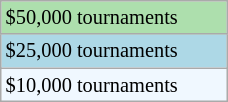<table class="wikitable"  style="font-size:85%; width:12%;">
<tr style="background:#addfad;">
<td>$50,000 tournaments</td>
</tr>
<tr style="background:lightblue;">
<td>$25,000 tournaments</td>
</tr>
<tr style="background:#f0f8ff;">
<td>$10,000 tournaments</td>
</tr>
</table>
